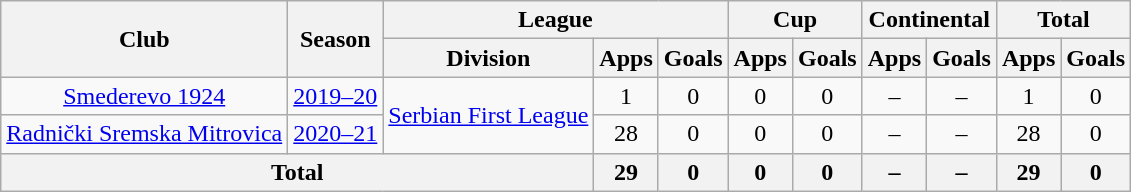<table class="wikitable" style="text-align:center">
<tr>
<th rowspan="2">Club</th>
<th rowspan="2">Season</th>
<th colspan="3">League</th>
<th colspan="2">Cup</th>
<th colspan="2">Continental</th>
<th colspan="2">Total</th>
</tr>
<tr>
<th>Division</th>
<th>Apps</th>
<th>Goals</th>
<th>Apps</th>
<th>Goals</th>
<th>Apps</th>
<th>Goals</th>
<th>Apps</th>
<th>Goals</th>
</tr>
<tr>
<td><a href='#'>Smederevo 1924</a></td>
<td><a href='#'>2019–20</a></td>
<td rowspan="2"><a href='#'>Serbian First League</a></td>
<td>1</td>
<td>0</td>
<td>0</td>
<td>0</td>
<td>–</td>
<td>–</td>
<td>1</td>
<td>0</td>
</tr>
<tr>
<td rowspan="1"><a href='#'>Radnički Sremska Mitrovica</a></td>
<td><a href='#'>2020–21</a></td>
<td>28</td>
<td>0</td>
<td>0</td>
<td>0</td>
<td>–</td>
<td>–</td>
<td>28</td>
<td>0</td>
</tr>
<tr>
<th colspan="3">Total</th>
<th>29</th>
<th>0</th>
<th>0</th>
<th>0</th>
<th>–</th>
<th>–</th>
<th>29</th>
<th>0</th>
</tr>
</table>
